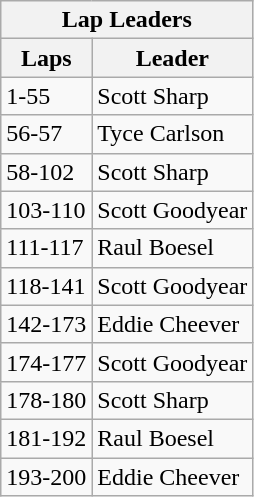<table class="wikitable">
<tr>
<th colspan=2>Lap Leaders</th>
</tr>
<tr>
<th>Laps</th>
<th>Leader</th>
</tr>
<tr>
<td>1-55</td>
<td>Scott Sharp</td>
</tr>
<tr>
<td>56-57</td>
<td>Tyce Carlson</td>
</tr>
<tr>
<td>58-102</td>
<td>Scott Sharp</td>
</tr>
<tr>
<td>103-110</td>
<td>Scott Goodyear</td>
</tr>
<tr>
<td>111-117</td>
<td>Raul Boesel</td>
</tr>
<tr>
<td>118-141</td>
<td>Scott Goodyear</td>
</tr>
<tr>
<td>142-173</td>
<td>Eddie Cheever</td>
</tr>
<tr>
<td>174-177</td>
<td>Scott Goodyear</td>
</tr>
<tr>
<td>178-180</td>
<td>Scott Sharp</td>
</tr>
<tr>
<td>181-192</td>
<td>Raul Boesel</td>
</tr>
<tr>
<td>193-200</td>
<td>Eddie Cheever</td>
</tr>
</table>
